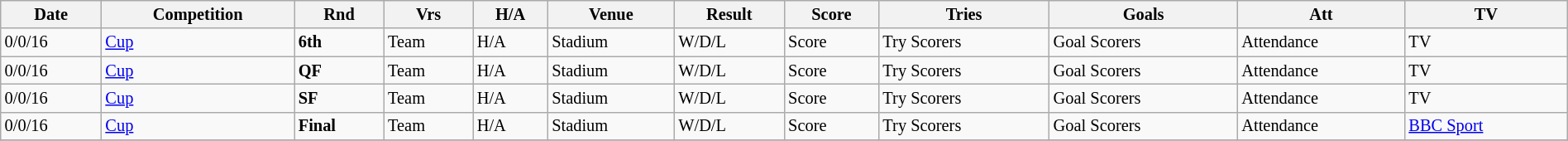<table class="wikitable" style="font-size:85%;" width="100%">
<tr>
<th>Date</th>
<th>Competition</th>
<th>Rnd</th>
<th>Vrs</th>
<th>H/A</th>
<th>Venue</th>
<th>Result</th>
<th>Score</th>
<th>Tries</th>
<th>Goals</th>
<th>Att</th>
<th>TV</th>
</tr>
<tr>
<td>0/0/16</td>
<td><a href='#'>Cup</a></td>
<td><strong>6th</strong></td>
<td>Team</td>
<td>H/A</td>
<td>Stadium</td>
<td>W/D/L</td>
<td>Score</td>
<td>Try Scorers</td>
<td>Goal Scorers</td>
<td>Attendance</td>
<td>TV</td>
</tr>
<tr>
<td>0/0/16</td>
<td><a href='#'>Cup</a></td>
<td><strong>QF</strong></td>
<td>Team</td>
<td>H/A</td>
<td>Stadium</td>
<td>W/D/L</td>
<td>Score</td>
<td>Try Scorers</td>
<td>Goal Scorers</td>
<td>Attendance</td>
<td>TV</td>
</tr>
<tr>
<td>0/0/16</td>
<td><a href='#'>Cup</a></td>
<td><strong>SF</strong></td>
<td>Team</td>
<td>H/A</td>
<td>Stadium</td>
<td>W/D/L</td>
<td>Score</td>
<td>Try Scorers</td>
<td>Goal Scorers</td>
<td>Attendance</td>
<td>TV</td>
</tr>
<tr>
<td>0/0/16</td>
<td><a href='#'>Cup</a></td>
<td><strong>Final</strong></td>
<td>Team</td>
<td>H/A</td>
<td>Stadium</td>
<td>W/D/L</td>
<td>Score</td>
<td>Try Scorers</td>
<td>Goal Scorers</td>
<td>Attendance</td>
<td><a href='#'>BBC Sport</a></td>
</tr>
<tr>
</tr>
</table>
